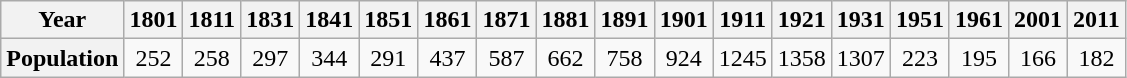<table class="wikitable" style="text-align: center;">
<tr>
<th>Year</th>
<th>1801</th>
<th>1811</th>
<th>1831</th>
<th>1841</th>
<th>1851</th>
<th>1861</th>
<th>1871</th>
<th>1881</th>
<th>1891</th>
<th>1901</th>
<th>1911</th>
<th>1921</th>
<th>1931</th>
<th>1951</th>
<th>1961</th>
<th>2001</th>
<th>2011</th>
</tr>
<tr>
<th>Population</th>
<td>252</td>
<td>258</td>
<td>297</td>
<td>344</td>
<td>291</td>
<td>437</td>
<td>587</td>
<td>662</td>
<td>758</td>
<td>924</td>
<td>1245</td>
<td>1358</td>
<td>1307</td>
<td>223</td>
<td>195</td>
<td>166</td>
<td>182</td>
</tr>
</table>
